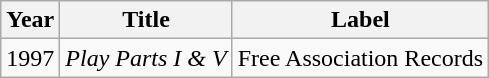<table class="wikitable">
<tr>
<th><strong>Year</strong></th>
<th><strong>Title</strong></th>
<th><strong>Label</strong></th>
</tr>
<tr>
<td>1997</td>
<td><em>Play Parts I & V</em></td>
<td>Free Association Records</td>
</tr>
</table>
